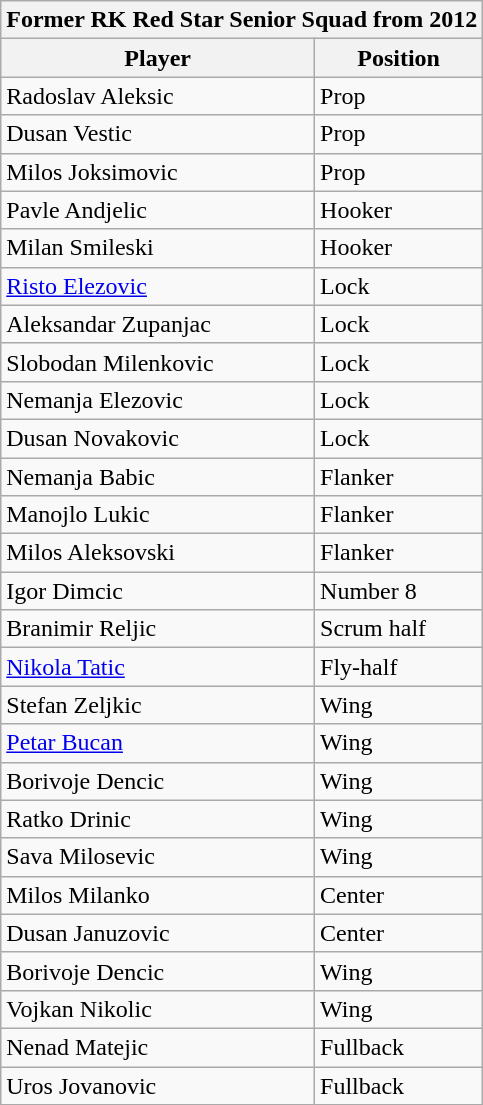<table class="wikitable sortable collapsible collapsed">
<tr>
<th colspan=2>Former RK Red Star Senior Squad from 2012</th>
</tr>
<tr>
<th>Player</th>
<th>Position</th>
</tr>
<tr>
<td>Radoslav Aleksic</td>
<td>Prop</td>
</tr>
<tr>
<td>Dusan Vestic</td>
<td>Prop</td>
</tr>
<tr>
<td>Milos Joksimovic</td>
<td>Prop</td>
</tr>
<tr>
<td>Pavle Andjelic</td>
<td>Hooker</td>
</tr>
<tr>
<td>Milan Smileski</td>
<td>Hooker</td>
</tr>
<tr>
<td><a href='#'>Risto Elezovic</a></td>
<td>Lock</td>
</tr>
<tr>
<td>Aleksandar Zupanjac</td>
<td>Lock</td>
</tr>
<tr>
<td>Slobodan Milenkovic</td>
<td>Lock</td>
</tr>
<tr>
<td>Nemanja Elezovic</td>
<td>Lock</td>
</tr>
<tr>
<td>Dusan Novakovic</td>
<td>Lock</td>
</tr>
<tr>
<td>Nemanja Babic</td>
<td>Flanker</td>
</tr>
<tr>
<td>Manojlo Lukic</td>
<td>Flanker</td>
</tr>
<tr>
<td>Milos Aleksovski</td>
<td>Flanker</td>
</tr>
<tr>
<td>Igor Dimcic</td>
<td>Number 8</td>
</tr>
<tr>
<td>Branimir Reljic</td>
<td>Scrum half</td>
</tr>
<tr>
<td><a href='#'>Nikola Tatic</a></td>
<td>Fly-half</td>
</tr>
<tr>
<td>Stefan Zeljkic</td>
<td>Wing</td>
</tr>
<tr>
<td><a href='#'>Petar Bucan</a></td>
<td>Wing</td>
</tr>
<tr>
<td>Borivoje Dencic</td>
<td>Wing</td>
</tr>
<tr>
<td>Ratko Drinic</td>
<td>Wing</td>
</tr>
<tr>
<td>Sava Milosevic</td>
<td>Wing</td>
</tr>
<tr>
<td>Milos Milanko</td>
<td>Center</td>
</tr>
<tr>
<td>Dusan Januzovic</td>
<td>Center</td>
</tr>
<tr>
<td>Borivoje Dencic</td>
<td>Wing</td>
</tr>
<tr>
<td>Vojkan Nikolic</td>
<td>Wing</td>
</tr>
<tr>
<td>Nenad Matejic</td>
<td>Fullback</td>
</tr>
<tr>
<td>Uros Jovanovic</td>
<td>Fullback</td>
</tr>
</table>
